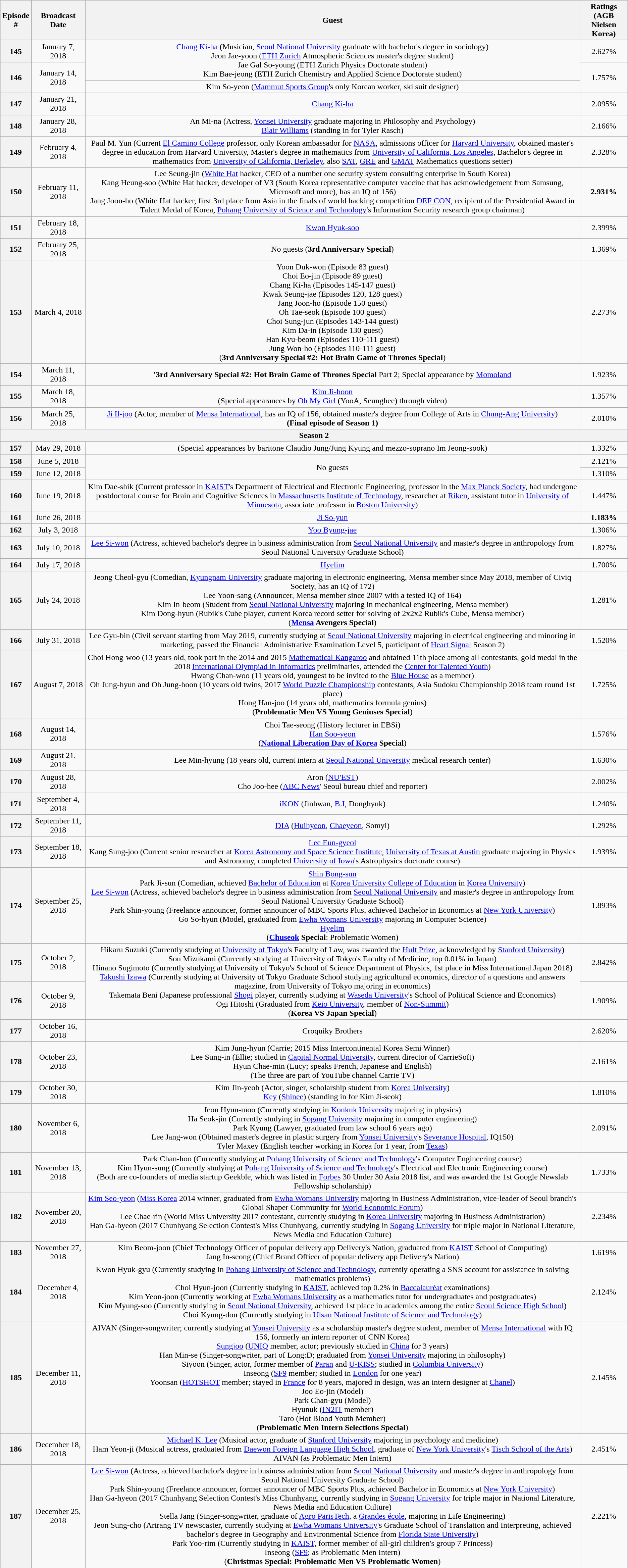<table class="wikitable sortable" style="text-align:center">
<tr>
<th>Episode #</th>
<th width=110>Broadcast Date</th>
<th width=1270>Guest</th>
<th width=100>Ratings (AGB Nielsen Korea)</th>
</tr>
<tr>
<th>145</th>
<td>January 7, 2018</td>
<td rowspan="2"><a href='#'>Chang Ki-ha</a> (Musician, <a href='#'>Seoul National University</a> graduate with bachelor's degree in sociology)<br>Jeon Jae-yoon (<a href='#'>ETH Zurich</a> Atmospheric Sciences master's degree student)<br>Jae Gal So-young (ETH Zurich Physics Doctorate student)<br>Kim Bae-jeong (ETH Zurich Chemistry and Applied Science Doctorate student)</td>
<td>2.627%</td>
</tr>
<tr>
<th rowspan="2">146</th>
<td rowspan="2">January 14, 2018</td>
<td rowspan="2">1.757%</td>
</tr>
<tr style="text-align:center;">
<td>Kim So-yeon (<a href='#'>Mammut Sports Group</a>'s only Korean worker, ski suit designer)</td>
</tr>
<tr>
<th>147</th>
<td>January 21, 2018</td>
<td><a href='#'>Chang Ki-ha</a></td>
<td>2.095%</td>
</tr>
<tr>
<th>148</th>
<td>January 28, 2018</td>
<td>An Mi-na (Actress, <a href='#'>Yonsei University</a> graduate majoring in Philosophy and Psychology)<br><a href='#'>Blair Williams</a> (standing in for Tyler Rasch)</td>
<td>2.166%</td>
</tr>
<tr>
<th>149</th>
<td>February 4, 2018</td>
<td>Paul M. Yun (Current <a href='#'>El Camino College</a> professor, only Korean ambassador for <a href='#'>NASA</a>, admissions officer for <a href='#'>Harvard University</a>, obtained master's degree in education from Harvard University, Master's degree in mathematics from <a href='#'>University of California, Los Angeles</a>, Bachelor's degree in mathematics from <a href='#'>University of California, Berkeley</a>, also <a href='#'>SAT</a>, <a href='#'>GRE</a> and <a href='#'>GMAT</a> Mathematics questions setter)</td>
<td>2.328%</td>
</tr>
<tr>
<th>150</th>
<td>February 11, 2018</td>
<td>Lee Seung-jin (<a href='#'>White Hat</a> hacker, CEO of a number one security system consulting enterprise in South Korea)<br>Kang Heung-soo (White Hat hacker, developer of V3 (South Korea representative computer vaccine that has acknowledgement from Samsung, Microsoft and more), has an IQ of 156)<br>Jang Joon-ho (White Hat hacker, first 3rd place from Asia in the finals of world hacking competition <a href='#'>DEF CON</a>, recipient of the Presidential Award in Talent Medal of Korea, <a href='#'>Pohang University of Science and Technology</a>'s Information Security research group chairman)</td>
<td><span><strong>2.931%</strong></span></td>
</tr>
<tr>
<th>151</th>
<td>February 18, 2018</td>
<td><a href='#'>Kwon Hyuk-soo</a></td>
<td>2.399%</td>
</tr>
<tr>
<th>152</th>
<td>February 25, 2018</td>
<td>No guests (<strong>3rd Anniversary Special</strong>)</td>
<td>1.369%</td>
</tr>
<tr>
<th>153</th>
<td>March 4, 2018</td>
<td>Yoon Duk-won (Episode 83 guest)<br>Choi Eo-jin (Episode 89 guest)<br>Chang Ki-ha (Episodes 145-147 guest)<br>Kwak Seung-jae (Episodes 120, 128 guest)<br>Jang Joon-ho (Episode 150 guest)<br>Oh Tae-seok (Episode 100 guest)<br>Choi Sung-jun (Episodes 143-144 guest)<br>Kim Da-in (Episode 130 guest)<br>Han Kyu-beom (Episodes 110-111 guest)<br>Jung Won-ho (Episodes 110-111 guest)<br>(<strong>3rd Anniversary Special #2: Hot Brain Game of Thrones Special</strong>)</td>
<td>2.273%</td>
</tr>
<tr>
<th>154</th>
<td>March 11, 2018</td>
<td><strong>'3rd Anniversary Special #2: Hot Brain Game of Thrones Special</strong> Part 2; Special appearance by <a href='#'>Momoland</a></td>
<td>1.923%</td>
</tr>
<tr>
<th>155</th>
<td>March 18, 2018</td>
<td><a href='#'>Kim Ji-hoon</a><br>(Special appearances by <a href='#'>Oh My Girl</a> (YooA, Seunghee) through video)</td>
<td>1.357%</td>
</tr>
<tr>
<th>156</th>
<td>March 25, 2018</td>
<td><a href='#'>Ji Il-joo</a> (Actor, member of <a href='#'>Mensa International</a>, has an IQ of 156, obtained master's degree from College of Arts in <a href='#'>Chung-Ang University</a>)<br><strong>(Final episode of Season 1)</strong></td>
<td>2.010%</td>
</tr>
<tr>
<th colspan="4">Season 2</th>
</tr>
<tr>
<th>157</th>
<td>May 29, 2018</td>
<td>(Special appearances by baritone Claudio Jung/Jung Kyung and mezzo-soprano Im Jeong-sook)</td>
<td>1.332%</td>
</tr>
<tr>
<th>158</th>
<td>June 5, 2018</td>
<td rowspan="2">No guests</td>
<td>2.121%</td>
</tr>
<tr>
<th>159</th>
<td>June 12, 2018</td>
<td>1.310%</td>
</tr>
<tr>
<th>160</th>
<td>June 19, 2018</td>
<td>Kim Dae-shik (Current professor in <a href='#'>KAIST</a>'s Department of Electrical and Electronic Engineering, professor in the <a href='#'>Max Planck Society</a>, had undergone postdoctoral course for Brain and Cognitive Sciences in <a href='#'>Massachusetts Institute of Technology</a>, researcher at <a href='#'>Riken</a>, assistant tutor in <a href='#'>University of Minnesota</a>, associate professor in <a href='#'>Boston University</a>)</td>
<td>1.447%</td>
</tr>
<tr>
<th>161</th>
<td>June 26, 2018</td>
<td><a href='#'>Ji So-yun</a></td>
<td><span><strong>1.183%</strong></span></td>
</tr>
<tr>
<th>162</th>
<td>July 3, 2018</td>
<td><a href='#'>Yoo Byung-jae</a></td>
<td>1.306%</td>
</tr>
<tr>
<th>163</th>
<td>July 10, 2018</td>
<td><a href='#'>Lee Si-won</a> (Actress, achieved bachelor's degree in business administration from <a href='#'>Seoul National University</a> and master's degree in anthropology from Seoul National University Graduate School)</td>
<td>1.827%</td>
</tr>
<tr>
<th>164</th>
<td>July 17, 2018</td>
<td><a href='#'>Hyelim</a></td>
<td>1.700%</td>
</tr>
<tr>
<th>165</th>
<td>July 24, 2018</td>
<td>Jeong Cheol-gyu (Comedian, <a href='#'>Kyungnam University</a> graduate majoring in electronic engineering, Mensa member since May 2018, member of Civiq Society, has an IQ of 172)<br> Lee Yoon-sang (Announcer, Mensa member since 2007 with a tested IQ of 164)<br> Kim In-beom (Student from <a href='#'>Seoul National University</a> majoring in mechanical engineering, Mensa member)<br> Kim Dong-hyun (Rubik's Cube player, current Korea record setter for solving of 2x2x2 Rubik's Cube, Mensa member)<br>(<strong><a href='#'>Mensa</a> Avengers Special</strong>)</td>
<td>1.281%</td>
</tr>
<tr>
<th>166</th>
<td>July 31, 2018</td>
<td>Lee Gyu-bin (Civil servant starting from May 2019, currently studying at <a href='#'>Seoul National University</a> majoring in electrical engineering and minoring in marketing, passed the Financial Administrative Examination Level 5, participant of <a href='#'>Heart Signal</a> Season 2)</td>
<td>1.520%</td>
</tr>
<tr>
<th>167</th>
<td>August 7, 2018</td>
<td>Choi Hong-woo (13 years old, took part in the 2014 and 2015 <a href='#'>Mathematical Kangaroo</a> and obtained 11th place among all contestants, gold medal in the 2018 <a href='#'>International Olympiad in Informatics</a> preliminaries, attended the <a href='#'>Center for Talented Youth</a>)<br>Hwang Chan-woo (11 years old, youngest to be invited to the <a href='#'>Blue House</a> as a member)<br>Oh Jung-hyun and Oh Jung-hoon (10 years old twins, 2017 <a href='#'>World Puzzle Championship</a> contestants, Asia Sudoku Championship 2018 team round 1st place)<br>Hong Han-joo (14 years old, mathematics formula genius)<br>(<strong>Problematic Men VS Young Geniuses Special</strong>)</td>
<td>1.725%</td>
</tr>
<tr>
<th>168</th>
<td>August 14, 2018</td>
<td>Choi Tae-seong (History lecturer in EBSi)<br><a href='#'>Han Soo-yeon</a><br>(<strong><a href='#'>National Liberation Day of Korea</a> Special</strong>)</td>
<td>1.576%</td>
</tr>
<tr>
<th>169</th>
<td>August 21, 2018</td>
<td>Lee Min-hyung (18 years old, current intern at <a href='#'>Seoul National University</a> medical research center)</td>
<td>1.630%</td>
</tr>
<tr>
<th>170</th>
<td>August 28, 2018</td>
<td>Aron (<a href='#'>NU'EST</a>)<br>Cho Joo-hee (<a href='#'>ABC News</a>' Seoul bureau chief and reporter)</td>
<td>2.002%</td>
</tr>
<tr>
<th>171</th>
<td>September 4, 2018</td>
<td><a href='#'>iKON</a> (Jinhwan, <a href='#'>B.I</a>, Donghyuk)</td>
<td>1.240%</td>
</tr>
<tr>
<th>172</th>
<td>September 11, 2018</td>
<td><a href='#'>DIA</a> (<a href='#'>Huihyeon</a>, <a href='#'>Chaeyeon</a>, Somyi)</td>
<td>1.292%</td>
</tr>
<tr>
<th>173</th>
<td>September 18, 2018</td>
<td><a href='#'>Lee Eun-gyeol</a><br>Kang Sung-joo (Current senior researcher at <a href='#'>Korea Astronomy and Space Science Institute</a>, <a href='#'>University of Texas at Austin</a> graduate majoring in Physics and Astronomy, completed <a href='#'>University of Iowa</a>'s Astrophysics doctorate course)</td>
<td>1.939%</td>
</tr>
<tr>
<th>174</th>
<td>September 25, 2018</td>
<td><a href='#'>Shin Bong-sun</a><br>Park Ji-sun (Comedian, achieved <a href='#'>Bachelor of Education</a> at <a href='#'>Korea University College of Education</a> in <a href='#'>Korea University</a>)<br><a href='#'>Lee Si-won</a> (Actress, achieved bachelor's degree in business administration from <a href='#'>Seoul National University</a> and master's degree in anthropology from Seoul National University Graduate School)<br>Park Shin-young (Freelance announcer, former announcer of MBC Sports Plus, achieved Bachelor in Economics at <a href='#'>New York University</a>)<br>Go So-hyun (Model, graduated from <a href='#'>Ewha Womans University</a> majoring in Computer Science)<br><a href='#'>Hyelim</a><br>(<strong><a href='#'>Chuseok</a> Special</strong>: Problematic Women)</td>
<td>1.893%</td>
</tr>
<tr>
<th>175</th>
<td>October 2, 2018</td>
<td rowspan="2">Hikaru Suzuki (Currently studying at <a href='#'>University of Tokyo</a>'s Faculty of Law, was awarded the <a href='#'>Hult Prize</a>, acknowledged by <a href='#'>Stanford University</a>)<br> Sou Mizukami (Currently studying at University of Tokyo's Faculty of Medicine, top 0.01% in Japan)<br> Hinano Sugimoto (Currently studying at University of Tokyo's School of Science Department of Physics, 1st place in Miss International Japan 2018)<br> <a href='#'>Takushi Izawa</a> (Currently studying at University of Tokyo Graduate School studying agricultural economics, director of a questions and answers magazine, from University of Tokyo majoring in economics)<br> Takemata Beni (Japanese professional <a href='#'>Shogi</a> player, currently studying at <a href='#'>Waseda University</a>'s School of Political Science and Economics)<br> Ogi Hitoshi (Graduated from <a href='#'>Keio University</a>, member of <a href='#'>Non-Summit</a>)<br>(<strong>Korea VS Japan Special</strong>)</td>
<td>2.842%</td>
</tr>
<tr>
<th>176</th>
<td>October 9, 2018</td>
<td>1.909%</td>
</tr>
<tr>
<th>177</th>
<td>October 16, 2018</td>
<td>Croquiky Brothers</td>
<td>2.620%</td>
</tr>
<tr>
<th>178</th>
<td>October 23, 2018</td>
<td>Kim Jung-hyun (Carrie; 2015 Miss Intercontinental Korea Semi Winner)<br>Lee Sung-in (Ellie; studied in <a href='#'>Capital Normal University</a>, current director of CarrieSoft)<br>Hyun Chae-min (Lucy; speaks French, Japanese and English)<br>(The three are part of YouTube channel Carrie TV)</td>
<td>2.161%</td>
</tr>
<tr>
<th>179</th>
<td>October 30, 2018</td>
<td>Kim Jin-yeob (Actor, singer, scholarship student from <a href='#'>Korea University</a>)<br><a href='#'>Key</a> (<a href='#'>Shinee</a>) (standing in for Kim Ji-seok)</td>
<td>1.810%</td>
</tr>
<tr>
<th>180</th>
<td>November 6, 2018</td>
<td>Jeon Hyun-moo (Currently studying in <a href='#'>Konkuk University</a> majoring in physics)<br>Ha Seok-jin (Currently studying in <a href='#'>Sogang University</a> majoring in computer engineering)<br>Park Kyung (Lawyer, graduated from law school 6 years ago)<br>Lee Jang-won (Obtained master's degree in plastic surgery from <a href='#'>Yonsei University</a>'s <a href='#'>Severance Hospital</a>, IQ150)<br>Tyler Maxey (English teacher working in Korea for 1 year, from <a href='#'>Texas</a>)</td>
<td>2.091%</td>
</tr>
<tr>
<th>181</th>
<td>November 13, 2018</td>
<td>Park Chan-hoo (Currently studying at <a href='#'>Pohang University of Science and Technology</a>'s Computer Engineering course)<br>Kim Hyun-sung (Currently studying at <a href='#'>Pohang University of Science and Technology</a>'s Electrical and Electronic Engineering course)<br>(Both are co-founders of media startup Geekble, which was listed in <a href='#'>Forbes</a> 30 Under 30 Asia 2018 list, and was awarded the 1st Google Newslab Fellowship scholarship)</td>
<td>1.733%</td>
</tr>
<tr>
<th>182</th>
<td>November 20, 2018</td>
<td><a href='#'>Kim Seo-yeon</a> (<a href='#'>Miss Korea</a> 2014 winner, graduated from <a href='#'>Ewha Womans University</a> majoring in Business Administration, vice-leader of Seoul branch's Global Shaper Community for <a href='#'>World Economic Forum</a>)<br>Lee Chae-rin (World Miss University 2017 contestant, currently studying in <a href='#'>Korea University</a> majoring in Business Administration)<br>Han Ga-hyeon (2017 Chunhyang Selection Contest's Miss Chunhyang, currently studying in <a href='#'>Sogang University</a> for triple major in National Literature, News Media and Education Culture)</td>
<td>2.234%</td>
</tr>
<tr>
<th>183</th>
<td>November 27, 2018</td>
<td>Kim Beom-joon (Chief Technology Officer of popular delivery app Delivery's Nation, graduated from <a href='#'>KAIST</a> School of Computing)<br>Jang In-seong (Chief Brand Officer of popular delivery app Delivery's Nation)</td>
<td>1.619%</td>
</tr>
<tr>
<th>184</th>
<td>December 4, 2018</td>
<td>Kwon Hyuk-gyu (Currently studying in <a href='#'>Pohang University of Science and Technology</a>, currently operating a SNS account for assistance in solving mathematics problems)<br>Choi Hyun-joon (Currently studying in <a href='#'>KAIST</a>, achieved top 0.2% in <a href='#'>Baccalauréat</a> examinations)<br>Kim Yeon-joon (Currently working at <a href='#'>Ewha Womans University</a> as a mathematics tutor for undergraduates and postgraduates)<br>Kim Myung-soo (Currently studying in <a href='#'>Seoul National University</a>, achieved 1st place in academics among the entire <a href='#'>Seoul Science High School</a>)<br>Choi Kyung-don (Currently studying in <a href='#'>Ulsan National Institute of Science and Technology</a>)</td>
<td>2.124%</td>
</tr>
<tr>
<th>185</th>
<td>December 11, 2018</td>
<td>AIVAN (Singer-songwriter; currently studying at <a href='#'>Yonsei University</a> as a scholarship master's degree student, member of <a href='#'>Mensa International</a> with IQ 156, formerly an intern reporter of CNN Korea)<br><a href='#'>Sungjoo</a> (<a href='#'>UNIQ</a> member, actor; previously studied in <a href='#'>China</a> for 3 years)<br>Han Min-se (Singer-songwriter, part of Long:D; graduated from <a href='#'>Yonsei University</a> majoring in philosophy)<br>Siyoon (Singer, actor, former member of <a href='#'>Paran</a> and <a href='#'>U-KISS</a>; studied in <a href='#'>Columbia University</a>)<br>Inseong (<a href='#'>SF9</a> member; studied in <a href='#'>London</a> for one year)<br>Yoonsan (<a href='#'>HOTSHOT</a> member; stayed in <a href='#'>France</a> for 8 years, majored in design, was an intern designer at <a href='#'>Chanel</a>)<br>Joo Eo-jin (Model)<br>Park Chan-gyu (Model)<br>Hyunuk (<a href='#'>IN2IT</a> member)<br>Taro (Hot Blood Youth Member)<br>(<strong>Problematic Men Intern Selections Special</strong>)</td>
<td>2.145%</td>
</tr>
<tr>
<th>186</th>
<td>December 18, 2018</td>
<td><a href='#'>Michael K. Lee</a> (Musical actor, graduate of <a href='#'>Stanford University</a> majoring in psychology and medicine)<br>Ham Yeon-ji (Musical actress, graduated from <a href='#'>Daewon Foreign Language High School</a>, graduate of <a href='#'>New York University</a>'s <a href='#'>Tisch School of the Arts</a>)<br>AIVAN (as Problematic Men Intern)</td>
<td>2.451%</td>
</tr>
<tr>
<th>187</th>
<td>December 25, 2018</td>
<td><a href='#'>Lee Si-won</a> (Actress, achieved bachelor's degree in business administration from <a href='#'>Seoul National University</a> and master's degree in anthropology from Seoul National University Graduate School)<br>Park Shin-young (Freelance announcer, former announcer of MBC Sports Plus, achieved Bachelor in Economics at <a href='#'>New York University</a>)<br>Han Ga-hyeon (2017 Chunhyang Selection Contest's Miss Chunhyang, currently studying in <a href='#'>Sogang University</a> for triple major in National Literature, News Media and Education Culture)<br>Stella Jang (Singer-songwriter, graduate of <a href='#'>Agro ParisTech</a>, a <a href='#'>Grandes école</a>, majoring in Life Engineering)<br>Jeon Sung-cho (Arirang TV newscaster, currently studying at <a href='#'>Ewha Womans University</a>'s Graduate School of Translation and Interpreting, achieved bachelor's degree in Geography and Environmental Science from <a href='#'>Florida State University</a>)<br>Park Yoo-rim (Currently studying in <a href='#'>KAIST</a>, former member of all-girl children's group 7 Princess)<br>Inseong (<a href='#'>SF9</a>; as Problematic Men Intern)<br>(<strong>Christmas Special: Problematic Men VS Problematic Women</strong>)</td>
<td>2.221%</td>
</tr>
<tr>
</tr>
</table>
